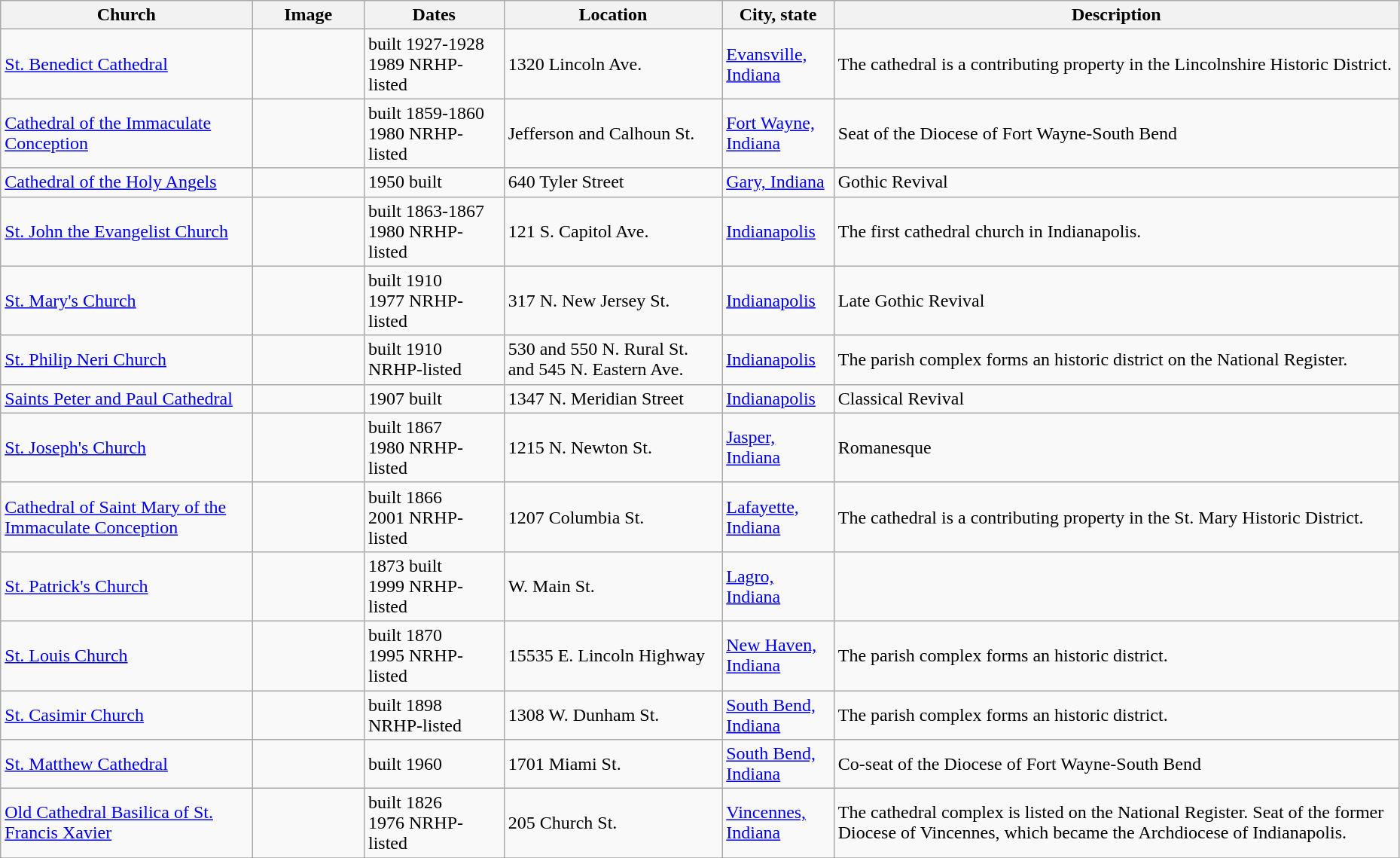<table class="wikitable sortable" style="width:98%">
<tr>
<th width = 18%><strong>Church</strong></th>
<th width = 8% class="unsortable"><strong>Image</strong></th>
<th width = 10%><strong>Dates</strong></th>
<th><strong>Location</strong></th>
<th width = 8%><strong>City, state</strong></th>
<th class="unsortable"><strong>Description</strong></th>
</tr>
<tr>
<td><a href='#'>St. Benedict Cathedral</a></td>
<td></td>
<td>built 1927-1928<br>1989 NRHP-listed</td>
<td>1320 Lincoln Ave.<br><small></small></td>
<td><a href='#'>Evansville, Indiana</a></td>
<td>The cathedral is a contributing property in the Lincolnshire Historic District.</td>
</tr>
<tr>
<td><a href='#'>Cathedral of the Immaculate Conception</a></td>
<td></td>
<td>built 1859-1860<br>1980 NRHP-listed</td>
<td>Jefferson and Calhoun St.<br><small></small></td>
<td><a href='#'>Fort Wayne, Indiana</a></td>
<td>Seat of the Diocese of Fort Wayne-South Bend</td>
</tr>
<tr>
<td><a href='#'>Cathedral of the Holy Angels</a></td>
<td></td>
<td>1950 built</td>
<td>640 Tyler Street</td>
<td><a href='#'>Gary, Indiana</a></td>
<td>Gothic Revival</td>
</tr>
<tr>
<td><a href='#'>St. John the Evangelist Church</a></td>
<td></td>
<td>built 1863-1867<br>1980 NRHP-listed</td>
<td>121 S. Capitol Ave.<br><small></small></td>
<td><a href='#'>Indianapolis</a></td>
<td>The first cathedral church in Indianapolis.</td>
</tr>
<tr>
<td><a href='#'>St. Mary's Church</a></td>
<td></td>
<td>built 1910<br>1977 NRHP-listed</td>
<td>317 N. New Jersey St.<br><small></small></td>
<td><a href='#'>Indianapolis</a></td>
<td>Late Gothic Revival</td>
</tr>
<tr>
<td><a href='#'>St. Philip Neri Church</a></td>
<td></td>
<td>built 1910<br> NRHP-listed</td>
<td>530 and 550 N. Rural St. and 545 N. Eastern Ave.<br><small></small></td>
<td><a href='#'>Indianapolis</a></td>
<td>The parish complex forms an historic district on the National Register.</td>
</tr>
<tr>
<td><a href='#'>Saints Peter and Paul Cathedral</a></td>
<td></td>
<td>1907 built</td>
<td>1347 N. Meridian Street</td>
<td><a href='#'>Indianapolis</a></td>
<td>Classical Revival</td>
</tr>
<tr>
<td><a href='#'>St. Joseph's Church</a></td>
<td></td>
<td>built 1867<br>1980 NRHP-listed</td>
<td>1215 N. Newton St.<br><small></small></td>
<td><a href='#'>Jasper, Indiana</a></td>
<td>Romanesque</td>
</tr>
<tr>
<td><a href='#'>Cathedral of Saint Mary of the Immaculate Conception</a></td>
<td></td>
<td>built 1866<br>2001 NRHP-listed</td>
<td>1207 Columbia St.<br><small></small></td>
<td><a href='#'>Lafayette, Indiana</a></td>
<td>The cathedral is a contributing property in the St. Mary Historic District.</td>
</tr>
<tr>
<td><a href='#'>St. Patrick's Church</a></td>
<td></td>
<td>1873 built<br>1999 NRHP-listed</td>
<td>W. Main St.<br><small></small></td>
<td><a href='#'>Lagro, Indiana</a></td>
<td></td>
</tr>
<tr>
<td><a href='#'>St. Louis Church</a></td>
<td></td>
<td>built 1870<br>1995 NRHP-listed</td>
<td>15535 E. Lincoln Highway<br><small></small></td>
<td><a href='#'>New Haven, Indiana</a></td>
<td>The parish complex forms an historic district.</td>
</tr>
<tr>
<td><a href='#'>St. Casimir Church</a></td>
<td></td>
<td>built 1898<br> NRHP-listed</td>
<td>1308 W. Dunham St.<br><small></small></td>
<td><a href='#'>South Bend, Indiana</a></td>
<td>The parish complex forms an historic district.</td>
</tr>
<tr>
<td><a href='#'>St. Matthew Cathedral</a></td>
<td></td>
<td>built 1960<br></td>
<td>1701 Miami St.<br><small></small></td>
<td><a href='#'>South Bend, Indiana</a></td>
<td>Co-seat of the Diocese of Fort Wayne-South Bend</td>
</tr>
<tr>
<td><a href='#'>Old Cathedral Basilica of St. Francis Xavier</a></td>
<td></td>
<td>built 1826<br>1976 NRHP-listed</td>
<td>205 Church St.<br><small></small></td>
<td><a href='#'>Vincennes, Indiana</a></td>
<td>The cathedral complex is listed on the National Register.  Seat of the former Diocese of Vincennes, which became the Archdiocese of Indianapolis.</td>
</tr>
<tr>
</tr>
</table>
